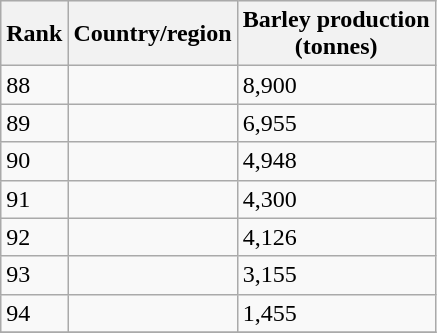<table class="wikitable sortable">
<tr bgcolor="#ececec">
<th>Rank</th>
<th>Country/region</th>
<th>Barley production<br>(tonnes)</th>
</tr>
<tr>
<td>88</td>
<td></td>
<td align="left">8,900</td>
</tr>
<tr>
<td>89</td>
<td></td>
<td align="left">6,955</td>
</tr>
<tr>
<td>90</td>
<td></td>
<td align="left">4,948</td>
</tr>
<tr>
<td>91</td>
<td></td>
<td align="left">4,300</td>
</tr>
<tr>
<td>92</td>
<td></td>
<td align="left">4,126</td>
</tr>
<tr>
<td>93</td>
<td></td>
<td align="left">3,155</td>
</tr>
<tr>
<td>94</td>
<td></td>
<td align="left">1,455</td>
</tr>
<tr>
</tr>
</table>
